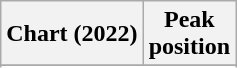<table class="wikitable sortable plainrowheaders" style="text-align:center">
<tr>
<th scope="col">Chart (2022)</th>
<th scope="col">Peak<br>position</th>
</tr>
<tr>
</tr>
<tr>
</tr>
<tr>
</tr>
</table>
